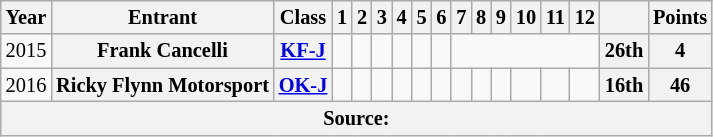<table class="wikitable" style="text-align:center; font-size:85%">
<tr>
<th>Year</th>
<th>Entrant</th>
<th>Class</th>
<th>1</th>
<th>2</th>
<th>3</th>
<th>4</th>
<th>5</th>
<th>6</th>
<th>7</th>
<th>8</th>
<th>9</th>
<th>10</th>
<th>11</th>
<th>12</th>
<th></th>
<th>Points</th>
</tr>
<tr>
<td>2015</td>
<th nowrap>Frank Cancelli</th>
<th><a href='#'>KF-J</a></th>
<td></td>
<td></td>
<td></td>
<td></td>
<td></td>
<td></td>
<td colspan="6"></td>
<th>26th</th>
<th>4</th>
</tr>
<tr>
<td>2016</td>
<th nowrap>Ricky Flynn Motorsport</th>
<th><a href='#'>OK-J</a></th>
<td></td>
<td></td>
<td></td>
<td></td>
<td></td>
<td></td>
<td></td>
<td></td>
<td></td>
<td></td>
<td></td>
<td></td>
<th>16th</th>
<th>46</th>
</tr>
<tr>
<th colspan="100">Source:</th>
</tr>
</table>
